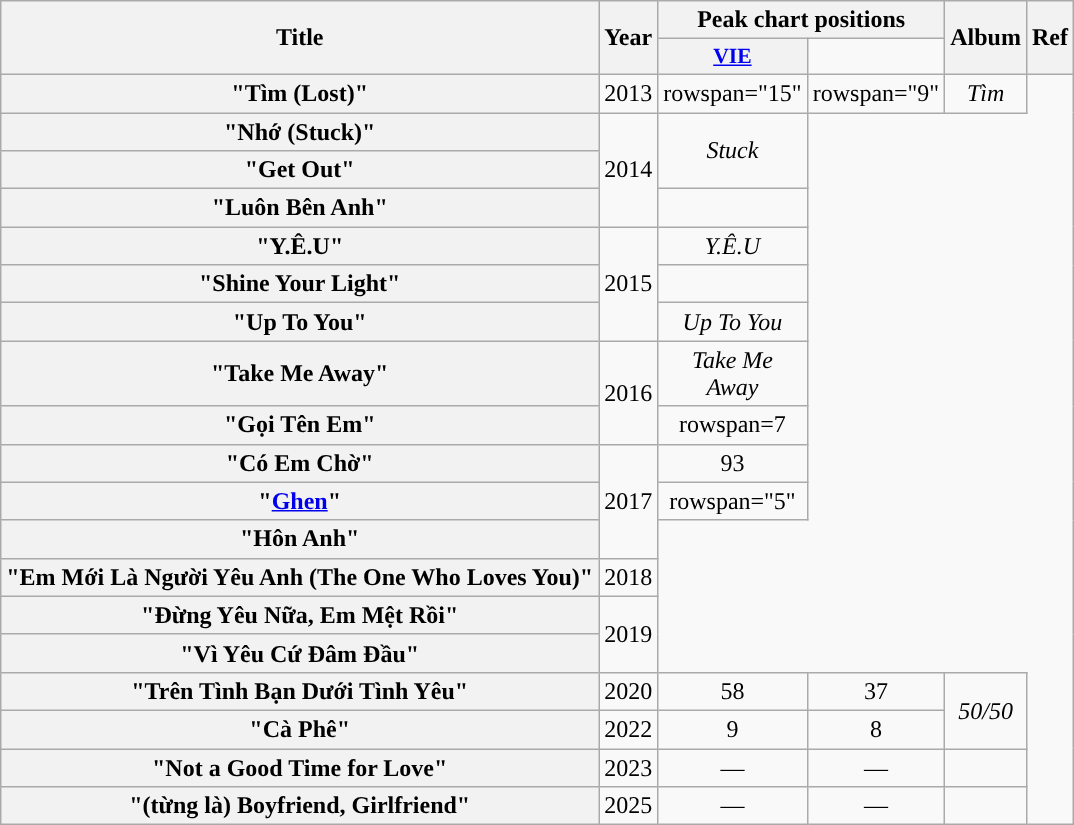<table class="wikitable plainrowheaders" style="text-align:center">
<tr>
<th rowspan="2">Title</th>
<th rowspan="2">Year</th>
<th colspan="2”">Peak chart positions</th>
<th rowspan="2">Album</th>
<th scope="col" class="unsortable" rowspan="2">Ref</th>
</tr>
<tr>
<th style="width:3em;font-size:90%;"><a href='#'>VIE</a><br></th>
</tr>
<tr>
<th scope="row">"Tìm (Lost)"<br></th>
<td>2013</td>
<td>rowspan="15" </td>
<td>rowspan="9" </td>
<td><em>Tìm</em></td>
</tr>
<tr>
<th scope="row">"Nhớ (Stuck)"</th>
<td rowspan="3">2014</td>
<td rowspan="2"><em>Stuck</em></td>
</tr>
<tr>
<th scope="row">"Get Out"</th>
</tr>
<tr>
<th scope="row">"Luôn Bên Anh"<br></th>
<td></td>
</tr>
<tr>
<th scope="row">"Y.Ê.U"</th>
<td rowspan="3">2015</td>
<td><em>Y.Ê.U</em></td>
</tr>
<tr>
<th scope="row">"Shine Your Light"<br></th>
<td></td>
</tr>
<tr>
<th scope="row">"Up To You"</th>
<td><em>Up To You</em></td>
</tr>
<tr>
<th scope="row">"Take Me Away"</th>
<td rowspan="2">2016</td>
<td><em>Take Me Away</em></td>
</tr>
<tr>
<th scope="row">"Gọi Tên Em"</th>
<td>rowspan=7 </td>
</tr>
<tr>
<th scope="row">"Có Em Chờ"<br></th>
<td rowspan="3">2017</td>
<td>93</td>
</tr>
<tr>
<th scope="row">"<a href='#'>Ghen</a>"<br></th>
<td>rowspan="5" </td>
</tr>
<tr>
<th scope="row">"Hôn Anh"</th>
</tr>
<tr>
<th scope="row">"Em Mới Là Người Yêu Anh (The One Who Loves You)"</th>
<td>2018</td>
</tr>
<tr>
<th scope="row">"Đừng Yêu Nữa, Em Mệt Rồi"</th>
<td rowspan="2">2019</td>
</tr>
<tr>
<th scope="row">"Vì Yêu Cứ Đâm Đầu"<br></th>
</tr>
<tr>
<th scope="row">"Trên Tình Bạn Dưới Tình Yêu"</th>
<td>2020</td>
<td>58</td>
<td>37</td>
<td rowspan="2"><em>50/50</em></td>
</tr>
<tr>
<th scope="row">"Cà Phê"</th>
<td>2022</td>
<td>9</td>
<td>8</td>
</tr>
<tr>
<th scope="row">"Not a Good Time for Love"</th>
<td>2023</td>
<td>—</td>
<td>—</td>
<td></td>
</tr>
<tr>
<th scope="row">"(từng là) Boyfriend, Girlfriend"</th>
<td>2025</td>
<td>—</td>
<td>—</td>
<td></td>
</tr>
</table>
